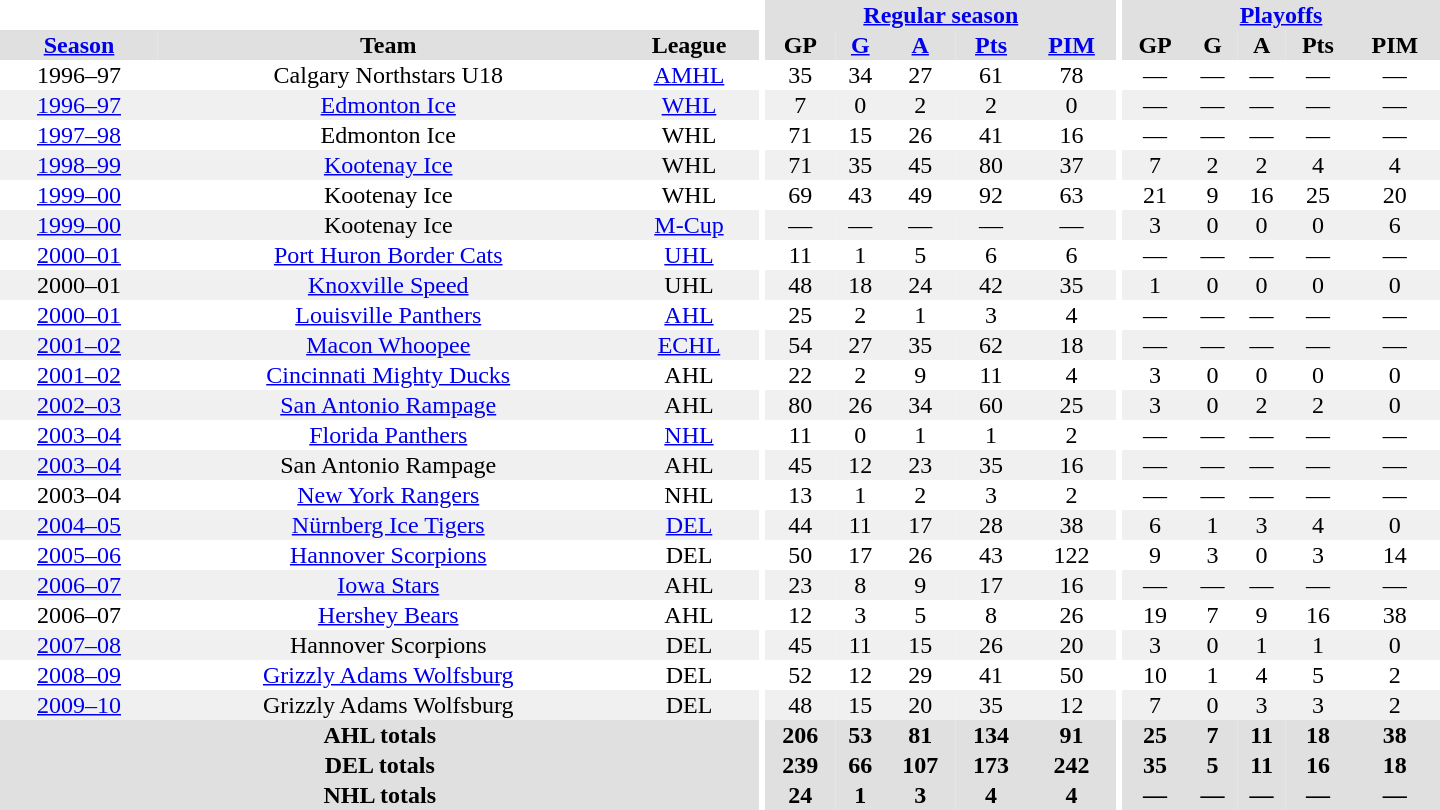<table border="0" cellpadding="1" cellspacing="0" style="text-align:center; width:60em">
<tr bgcolor="#e0e0e0">
<th colspan="3" bgcolor="#ffffff"></th>
<th rowspan="100" bgcolor="#ffffff"></th>
<th colspan="5"><a href='#'>Regular season</a></th>
<th rowspan="100" bgcolor="#ffffff"></th>
<th colspan="5"><a href='#'>Playoffs</a></th>
</tr>
<tr bgcolor="#e0e0e0">
<th><a href='#'>Season</a></th>
<th>Team</th>
<th>League</th>
<th>GP</th>
<th><a href='#'>G</a></th>
<th><a href='#'>A</a></th>
<th><a href='#'>Pts</a></th>
<th><a href='#'>PIM</a></th>
<th>GP</th>
<th>G</th>
<th>A</th>
<th>Pts</th>
<th>PIM</th>
</tr>
<tr>
<td>1996–97</td>
<td>Calgary Northstars U18</td>
<td><a href='#'>AMHL</a></td>
<td>35</td>
<td>34</td>
<td>27</td>
<td>61</td>
<td>78</td>
<td>—</td>
<td>—</td>
<td>—</td>
<td>—</td>
<td>—</td>
</tr>
<tr bgcolor="#f0f0f0">
<td><a href='#'>1996–97</a></td>
<td><a href='#'>Edmonton Ice</a></td>
<td><a href='#'>WHL</a></td>
<td>7</td>
<td>0</td>
<td>2</td>
<td>2</td>
<td>0</td>
<td>—</td>
<td>—</td>
<td>—</td>
<td>—</td>
<td>—</td>
</tr>
<tr>
<td><a href='#'>1997–98</a></td>
<td>Edmonton Ice</td>
<td>WHL</td>
<td>71</td>
<td>15</td>
<td>26</td>
<td>41</td>
<td>16</td>
<td>—</td>
<td>—</td>
<td>—</td>
<td>—</td>
<td>—</td>
</tr>
<tr bgcolor="#f0f0f0">
<td><a href='#'>1998–99</a></td>
<td><a href='#'>Kootenay Ice</a></td>
<td>WHL</td>
<td>71</td>
<td>35</td>
<td>45</td>
<td>80</td>
<td>37</td>
<td>7</td>
<td>2</td>
<td>2</td>
<td>4</td>
<td>4</td>
</tr>
<tr>
<td><a href='#'>1999–00</a></td>
<td>Kootenay Ice</td>
<td>WHL</td>
<td>69</td>
<td>43</td>
<td>49</td>
<td>92</td>
<td>63</td>
<td>21</td>
<td>9</td>
<td>16</td>
<td>25</td>
<td>20</td>
</tr>
<tr bgcolor="#f0f0f0">
<td><a href='#'>1999–00</a></td>
<td>Kootenay Ice</td>
<td><a href='#'>M-Cup</a></td>
<td>—</td>
<td>—</td>
<td>—</td>
<td>—</td>
<td>—</td>
<td>3</td>
<td>0</td>
<td>0</td>
<td>0</td>
<td>6</td>
</tr>
<tr>
<td><a href='#'>2000–01</a></td>
<td><a href='#'>Port Huron Border Cats</a></td>
<td><a href='#'>UHL</a></td>
<td>11</td>
<td>1</td>
<td>5</td>
<td>6</td>
<td>6</td>
<td>—</td>
<td>—</td>
<td>—</td>
<td>—</td>
<td>—</td>
</tr>
<tr bgcolor="#f0f0f0">
<td>2000–01</td>
<td><a href='#'>Knoxville Speed</a></td>
<td>UHL</td>
<td>48</td>
<td>18</td>
<td>24</td>
<td>42</td>
<td>35</td>
<td>1</td>
<td>0</td>
<td>0</td>
<td>0</td>
<td>0</td>
</tr>
<tr>
<td><a href='#'>2000–01</a></td>
<td><a href='#'>Louisville Panthers</a></td>
<td><a href='#'>AHL</a></td>
<td>25</td>
<td>2</td>
<td>1</td>
<td>3</td>
<td>4</td>
<td>—</td>
<td>—</td>
<td>—</td>
<td>—</td>
<td>—</td>
</tr>
<tr bgcolor="#f0f0f0">
<td><a href='#'>2001–02</a></td>
<td><a href='#'>Macon Whoopee</a></td>
<td><a href='#'>ECHL</a></td>
<td>54</td>
<td>27</td>
<td>35</td>
<td>62</td>
<td>18</td>
<td>—</td>
<td>—</td>
<td>—</td>
<td>—</td>
<td>—</td>
</tr>
<tr>
<td><a href='#'>2001–02</a></td>
<td><a href='#'>Cincinnati Mighty Ducks</a></td>
<td>AHL</td>
<td>22</td>
<td>2</td>
<td>9</td>
<td>11</td>
<td>4</td>
<td>3</td>
<td>0</td>
<td>0</td>
<td>0</td>
<td>0</td>
</tr>
<tr bgcolor="#f0f0f0">
<td><a href='#'>2002–03</a></td>
<td><a href='#'>San Antonio Rampage</a></td>
<td>AHL</td>
<td>80</td>
<td>26</td>
<td>34</td>
<td>60</td>
<td>25</td>
<td>3</td>
<td>0</td>
<td>2</td>
<td>2</td>
<td>0</td>
</tr>
<tr>
<td><a href='#'>2003–04</a></td>
<td><a href='#'>Florida Panthers</a></td>
<td><a href='#'>NHL</a></td>
<td>11</td>
<td>0</td>
<td>1</td>
<td>1</td>
<td>2</td>
<td>—</td>
<td>—</td>
<td>—</td>
<td>—</td>
<td>—</td>
</tr>
<tr bgcolor="#f0f0f0">
<td><a href='#'>2003–04</a></td>
<td>San Antonio Rampage</td>
<td>AHL</td>
<td>45</td>
<td>12</td>
<td>23</td>
<td>35</td>
<td>16</td>
<td>—</td>
<td>—</td>
<td>—</td>
<td>—</td>
<td>—</td>
</tr>
<tr>
<td>2003–04</td>
<td><a href='#'>New York Rangers</a></td>
<td>NHL</td>
<td>13</td>
<td>1</td>
<td>2</td>
<td>3</td>
<td>2</td>
<td>—</td>
<td>—</td>
<td>—</td>
<td>—</td>
<td>—</td>
</tr>
<tr bgcolor="#f0f0f0">
<td><a href='#'>2004–05</a></td>
<td><a href='#'>Nürnberg Ice Tigers</a></td>
<td><a href='#'>DEL</a></td>
<td>44</td>
<td>11</td>
<td>17</td>
<td>28</td>
<td>38</td>
<td>6</td>
<td>1</td>
<td>3</td>
<td>4</td>
<td>0</td>
</tr>
<tr>
<td><a href='#'>2005–06</a></td>
<td><a href='#'>Hannover Scorpions</a></td>
<td>DEL</td>
<td>50</td>
<td>17</td>
<td>26</td>
<td>43</td>
<td>122</td>
<td>9</td>
<td>3</td>
<td>0</td>
<td>3</td>
<td>14</td>
</tr>
<tr bgcolor="#f0f0f0">
<td><a href='#'>2006–07</a></td>
<td><a href='#'>Iowa Stars</a></td>
<td>AHL</td>
<td>23</td>
<td>8</td>
<td>9</td>
<td>17</td>
<td>16</td>
<td>—</td>
<td>—</td>
<td>—</td>
<td>—</td>
<td>—</td>
</tr>
<tr>
<td>2006–07</td>
<td><a href='#'>Hershey Bears</a></td>
<td>AHL</td>
<td>12</td>
<td>3</td>
<td>5</td>
<td>8</td>
<td>26</td>
<td>19</td>
<td>7</td>
<td>9</td>
<td>16</td>
<td>38</td>
</tr>
<tr bgcolor="#f0f0f0">
<td><a href='#'>2007–08</a></td>
<td>Hannover Scorpions</td>
<td>DEL</td>
<td>45</td>
<td>11</td>
<td>15</td>
<td>26</td>
<td>20</td>
<td>3</td>
<td>0</td>
<td>1</td>
<td>1</td>
<td>0</td>
</tr>
<tr>
<td><a href='#'>2008–09</a></td>
<td><a href='#'>Grizzly Adams Wolfsburg</a></td>
<td>DEL</td>
<td>52</td>
<td>12</td>
<td>29</td>
<td>41</td>
<td>50</td>
<td>10</td>
<td>1</td>
<td>4</td>
<td>5</td>
<td>2</td>
</tr>
<tr bgcolor="#f0f0f0">
<td><a href='#'>2009–10</a></td>
<td>Grizzly Adams Wolfsburg</td>
<td>DEL</td>
<td>48</td>
<td>15</td>
<td>20</td>
<td>35</td>
<td>12</td>
<td>7</td>
<td>0</td>
<td>3</td>
<td>3</td>
<td>2</td>
</tr>
<tr bgcolor="#e0e0e0">
<th colspan="3">AHL totals</th>
<th>206</th>
<th>53</th>
<th>81</th>
<th>134</th>
<th>91</th>
<th>25</th>
<th>7</th>
<th>11</th>
<th>18</th>
<th>38</th>
</tr>
<tr bgcolor="#e0e0e0">
<th colspan="3">DEL totals</th>
<th>239</th>
<th>66</th>
<th>107</th>
<th>173</th>
<th>242</th>
<th>35</th>
<th>5</th>
<th>11</th>
<th>16</th>
<th>18</th>
</tr>
<tr bgcolor="#e0e0e0">
<th colspan="3">NHL totals</th>
<th>24</th>
<th>1</th>
<th>3</th>
<th>4</th>
<th>4</th>
<th>—</th>
<th>—</th>
<th>—</th>
<th>—</th>
<th>—</th>
</tr>
</table>
